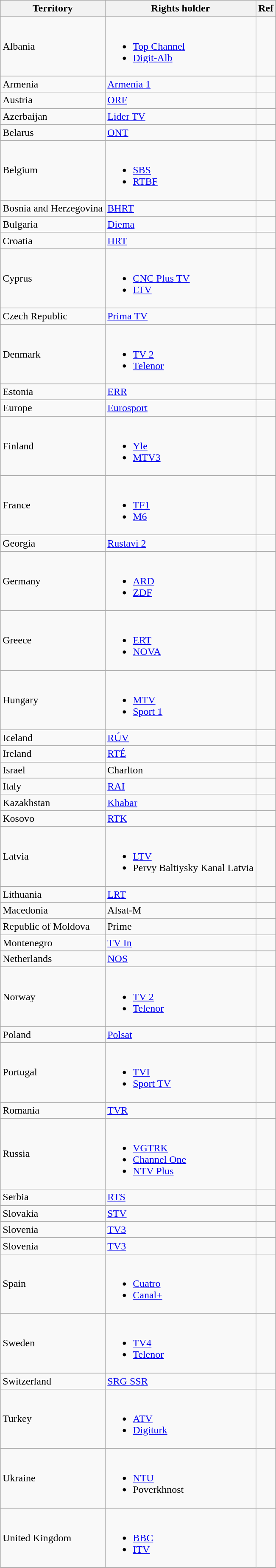<table class="wikitable">
<tr>
<th>Territory</th>
<th>Rights holder</th>
<th>Ref</th>
</tr>
<tr>
<td>Albania</td>
<td><br><ul><li><a href='#'>Top Channel</a></li><li><a href='#'>Digit-Alb</a></li></ul></td>
<td></td>
</tr>
<tr>
<td>Armenia</td>
<td><a href='#'>Armenia 1</a></td>
<td></td>
</tr>
<tr>
<td>Austria</td>
<td><a href='#'>ORF</a></td>
<td></td>
</tr>
<tr>
<td>Azerbaijan</td>
<td><a href='#'>Lider TV</a></td>
<td></td>
</tr>
<tr>
<td>Belarus</td>
<td><a href='#'>ONT</a></td>
<td></td>
</tr>
<tr>
<td>Belgium</td>
<td><br><ul><li><a href='#'>SBS</a></li><li><a href='#'>RTBF</a></li></ul></td>
<td></td>
</tr>
<tr>
<td>Bosnia and Herzegovina</td>
<td><a href='#'>BHRT</a></td>
<td></td>
</tr>
<tr>
<td>Bulgaria</td>
<td><a href='#'>Diema</a></td>
<td></td>
</tr>
<tr>
<td>Croatia</td>
<td><a href='#'>HRT</a></td>
<td></td>
</tr>
<tr>
<td>Cyprus</td>
<td><br><ul><li><a href='#'>CNC Plus TV</a></li><li><a href='#'>LTV</a></li></ul></td>
<td></td>
</tr>
<tr>
<td>Czech Republic</td>
<td><a href='#'>Prima TV</a></td>
<td></td>
</tr>
<tr>
<td>Denmark</td>
<td><br><ul><li><a href='#'>TV 2</a></li><li><a href='#'>Telenor</a></li></ul></td>
<td></td>
</tr>
<tr>
<td>Estonia</td>
<td><a href='#'>ERR</a></td>
<td></td>
</tr>
<tr>
<td>Europe</td>
<td><a href='#'>Eurosport</a></td>
<td></td>
</tr>
<tr>
<td>Finland</td>
<td><br><ul><li><a href='#'>Yle</a></li><li><a href='#'>MTV3</a></li></ul></td>
<td></td>
</tr>
<tr>
<td>France</td>
<td><br><ul><li><a href='#'>TF1</a></li><li><a href='#'>M6</a></li></ul></td>
<td></td>
</tr>
<tr>
<td>Georgia</td>
<td><a href='#'>Rustavi 2</a></td>
<td></td>
</tr>
<tr>
<td>Germany</td>
<td><br><ul><li><a href='#'>ARD</a></li><li><a href='#'>ZDF</a></li></ul></td>
<td></td>
</tr>
<tr>
<td>Greece</td>
<td><br><ul><li><a href='#'>ERT</a></li><li><a href='#'>NOVA</a></li></ul></td>
<td></td>
</tr>
<tr>
<td>Hungary</td>
<td><br><ul><li><a href='#'>MTV</a></li><li><a href='#'>Sport 1</a></li></ul></td>
<td></td>
</tr>
<tr>
<td>Iceland</td>
<td><a href='#'>RÚV</a></td>
<td></td>
</tr>
<tr>
<td>Ireland</td>
<td><a href='#'>RTÉ</a></td>
<td></td>
</tr>
<tr>
<td>Israel</td>
<td>Charlton</td>
<td></td>
</tr>
<tr>
<td>Italy</td>
<td><a href='#'>RAI</a></td>
<td></td>
</tr>
<tr>
<td>Kazakhstan</td>
<td><a href='#'>Khabar</a></td>
<td></td>
</tr>
<tr>
<td>Kosovo</td>
<td><a href='#'>RTK</a></td>
<td></td>
</tr>
<tr>
<td>Latvia</td>
<td><br><ul><li><a href='#'>LTV</a></li><li>Pervy Baltiysky Kanal Latvia</li></ul></td>
<td></td>
</tr>
<tr>
<td>Lithuania</td>
<td><a href='#'>LRT</a></td>
<td></td>
</tr>
<tr>
<td>Macedonia</td>
<td>Alsat-M</td>
<td></td>
</tr>
<tr>
<td>Republic of Moldova</td>
<td>Prime</td>
<td></td>
</tr>
<tr>
<td>Montenegro</td>
<td><a href='#'>TV In</a></td>
<td></td>
</tr>
<tr>
<td>Netherlands</td>
<td><a href='#'>NOS</a></td>
<td></td>
</tr>
<tr>
<td>Norway</td>
<td><br><ul><li><a href='#'>TV 2</a></li><li><a href='#'>Telenor</a></li></ul></td>
<td></td>
</tr>
<tr>
<td>Poland</td>
<td><a href='#'>Polsat</a></td>
<td></td>
</tr>
<tr>
<td>Portugal</td>
<td><br><ul><li><a href='#'>TVI</a></li><li><a href='#'>Sport TV</a></li></ul></td>
<td></td>
</tr>
<tr>
<td>Romania</td>
<td><a href='#'>TVR</a></td>
<td></td>
</tr>
<tr>
<td>Russia</td>
<td><br><ul><li><a href='#'>VGTRK</a></li><li><a href='#'>Channel One</a></li><li><a href='#'>NTV Plus</a></li></ul></td>
<td></td>
</tr>
<tr>
<td>Serbia</td>
<td><a href='#'>RTS</a></td>
<td></td>
</tr>
<tr>
<td>Slovakia</td>
<td><a href='#'>STV</a></td>
<td></td>
</tr>
<tr>
<td>Slovenia</td>
<td><a href='#'>TV3</a></td>
<td></td>
</tr>
<tr>
<td>Slovenia</td>
<td><a href='#'>TV3</a></td>
<td></td>
</tr>
<tr>
<td>Spain</td>
<td><br><ul><li><a href='#'>Cuatro</a></li><li><a href='#'>Canal+</a></li></ul></td>
<td></td>
</tr>
<tr>
<td>Sweden</td>
<td><br><ul><li><a href='#'>TV4</a></li><li><a href='#'>Telenor</a></li></ul></td>
<td></td>
</tr>
<tr>
<td>Switzerland</td>
<td><a href='#'>SRG SSR</a></td>
<td></td>
</tr>
<tr>
<td>Turkey</td>
<td><br><ul><li><a href='#'>ATV</a></li><li><a href='#'>Digiturk</a></li></ul></td>
<td></td>
</tr>
<tr>
<td>Ukraine</td>
<td><br><ul><li><a href='#'>NTU</a></li><li>Poverkhnost</li></ul></td>
<td></td>
</tr>
<tr>
<td>United Kingdom</td>
<td><br><ul><li><a href='#'>BBC</a></li><li><a href='#'>ITV</a></li></ul></td>
<td></td>
</tr>
</table>
